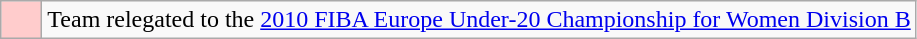<table class="wikitable">
<tr>
<td width=20px bgcolor="#ffcccc"></td>
<td>Team relegated to the <a href='#'>2010 FIBA Europe Under-20 Championship for Women Division B</a></td>
</tr>
</table>
